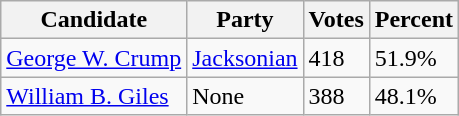<table class=wikitable>
<tr>
<th>Candidate</th>
<th>Party</th>
<th>Votes</th>
<th>Percent</th>
</tr>
<tr>
<td><a href='#'>George W. Crump</a></td>
<td><a href='#'>Jacksonian</a></td>
<td>418</td>
<td>51.9%</td>
</tr>
<tr>
<td><a href='#'>William B. Giles</a></td>
<td>None</td>
<td>388</td>
<td>48.1%</td>
</tr>
</table>
